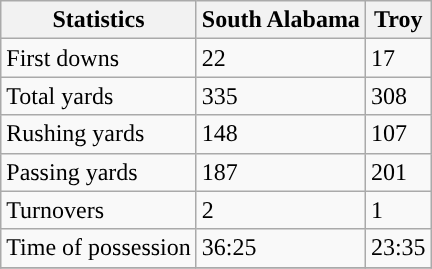<table class="wikitable">
<tr>
<th>Statistics</th>
<th>South Alabama</th>
<th>Troy</th>
</tr>
<tr>
<td>First downs</td>
<td>22</td>
<td>17</td>
</tr>
<tr>
<td>Total yards</td>
<td>335</td>
<td>308</td>
</tr>
<tr>
<td>Rushing yards</td>
<td>148</td>
<td>107</td>
</tr>
<tr>
<td>Passing yards</td>
<td>187</td>
<td>201</td>
</tr>
<tr>
<td>Turnovers</td>
<td>2</td>
<td>1</td>
</tr>
<tr>
<td>Time of possession</td>
<td>36:25</td>
<td>23:35</td>
</tr>
<tr>
</tr>
</table>
